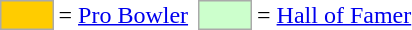<table>
<tr>
<td style="background-color:#FFCC00; border:1px solid #aaaaaa; width:2em;"></td>
<td>= <a href='#'>Pro Bowler</a> </td>
<td></td>
<td style="background-color:#CCFFCC; border:1px solid #aaaaaa; width:2em;"></td>
<td>= <a href='#'>Hall of Famer</a></td>
</tr>
</table>
